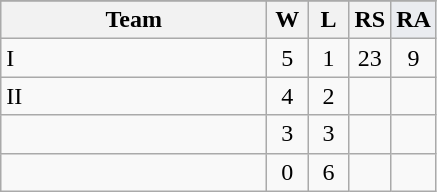<table class=wikitable style=text-align:center>
<tr>
</tr>
<tr bgcolor=eaecf0>
<th width=170>Team</th>
<th width=20>W</th>
<th width=20>L</th>
<th width=20>RS</th>
<td width=20><strong>RA</strong></td>
</tr>
<tr bgcolor=>
<td align=left> I</td>
<td>5</td>
<td>1</td>
<td>23</td>
<td>9</td>
</tr>
<tr bgcolor=>
<td align=left> II</td>
<td>4</td>
<td>2</td>
<td></td>
<td></td>
</tr>
<tr bgcolor=>
<td align=left></td>
<td>3</td>
<td>3</td>
<td></td>
<td></td>
</tr>
<tr bgcolor=>
<td align=left></td>
<td>0</td>
<td>6</td>
<td></td>
<td></td>
</tr>
</table>
